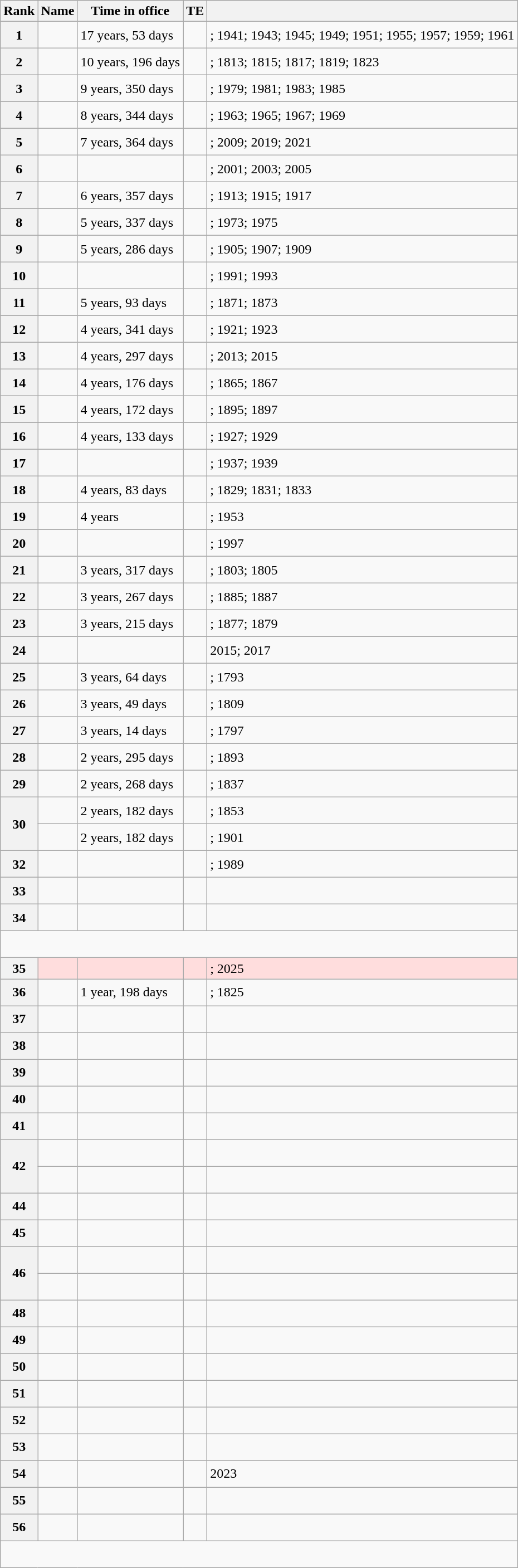<table class="wikitable sortable">
<tr>
<th data-sort-type="number">Rank</th>
<th>Name</th>
<th class="unsortable">Time in office</th>
<th><abbr>TE</abbr></th>
<th data-sort-type="number"></th>
</tr>
<tr style="height:2em">
<th>1</th>
<td></td>
<td>17 years, 53 days</td>
<td></td>
<td>; 1941; 1943; 1945; 1949; 1951; 1955; 1957; 1959; 1961</td>
</tr>
<tr style="height:2em">
<th>2</th>
<td></td>
<td>10 years, 196 days</td>
<td></td>
<td>; 1813; 1815; 1817; 1819; 1823</td>
</tr>
<tr style="height:2em">
<th>3</th>
<td></td>
<td>9 years, 350 days</td>
<td></td>
<td>; 1979; 1981; 1983; 1985</td>
</tr>
<tr style="height:2em">
<th>4</th>
<td></td>
<td>8 years, 344 days</td>
<td></td>
<td>; 1963; 1965; 1967; 1969</td>
</tr>
<tr style="height:2em">
<th>5</th>
<td></td>
<td>7 years, 364 days</td>
<td></td>
<td>; 2009; 2019; 2021</td>
</tr>
<tr style="height:2em">
<th>6</th>
<td></td>
<td></td>
<td></td>
<td>; 2001; 2003; 2005</td>
</tr>
<tr style="height:2em">
<th>7</th>
<td></td>
<td>6 years, 357 days</td>
<td></td>
<td>; 1913; 1915; 1917</td>
</tr>
<tr style="height:2em">
<th>8</th>
<td></td>
<td>5 years, 337 days</td>
<td></td>
<td>; 1973; 1975</td>
</tr>
<tr style="height:2em">
<th>9</th>
<td></td>
<td>5 years, 286 days</td>
<td></td>
<td>; 1905; 1907; 1909</td>
</tr>
<tr style="height:2em">
<th>10</th>
<td></td>
<td></td>
<td></td>
<td>; 1991; 1993</td>
</tr>
<tr style="height:2em">
<th>11</th>
<td></td>
<td>5 years, 93 days</td>
<td></td>
<td>; 1871; 1873</td>
</tr>
<tr style="height:2em">
<th>12</th>
<td></td>
<td>4 years, 341 days</td>
<td></td>
<td>; 1921; 1923</td>
</tr>
<tr style="height:2em">
<th>13</th>
<td></td>
<td>4 years, 297 days</td>
<td></td>
<td>; 2013; 2015</td>
</tr>
<tr style="height:2em">
<th>14</th>
<td></td>
<td>4 years, 176 days</td>
<td></td>
<td>; 1865; 1867</td>
</tr>
<tr style="height:2em">
<th>15</th>
<td></td>
<td>4 years, 172 days</td>
<td></td>
<td>; 1895; 1897</td>
</tr>
<tr style="height:2em">
<th>16</th>
<td></td>
<td>4 years, 133 days</td>
<td></td>
<td>; 1927; 1929</td>
</tr>
<tr style="height:2em">
<th>17</th>
<td></td>
<td></td>
<td></td>
<td>; 1937; 1939</td>
</tr>
<tr style="height:2em">
<th>18</th>
<td></td>
<td>4 years, 83 days</td>
<td></td>
<td>; 1829; 1831; 1833</td>
</tr>
<tr style="height:2em">
<th>19</th>
<td></td>
<td>4 years</td>
<td></td>
<td>; 1953</td>
</tr>
<tr style="height:2em">
<th>20</th>
<td></td>
<td></td>
<td></td>
<td>; 1997</td>
</tr>
<tr style="height:2em">
<th>21</th>
<td></td>
<td>3 years, 317 days</td>
<td></td>
<td>; 1803; 1805</td>
</tr>
<tr style="height:2em">
<th>22</th>
<td></td>
<td>3 years, 267 days</td>
<td></td>
<td>; 1885; 1887</td>
</tr>
<tr style="height:2em">
<th>23</th>
<td></td>
<td>3 years, 215 days</td>
<td></td>
<td>; 1877; 1879</td>
</tr>
<tr style="height:2em">
<th>24</th>
<td></td>
<td></td>
<td></td>
<td>2015; 2017</td>
</tr>
<tr style="height:2em">
<th>25</th>
<td></td>
<td>3 years, 64 days</td>
<td></td>
<td>; 1793</td>
</tr>
<tr style="height:2em">
<th>26</th>
<td></td>
<td>3 years, 49 days</td>
<td></td>
<td>; 1809</td>
</tr>
<tr style="height:2em">
<th>27</th>
<td></td>
<td>3 years, 14 days</td>
<td></td>
<td>; 1797</td>
</tr>
<tr style="height:2em">
<th>28</th>
<td></td>
<td>2 years, 295 days</td>
<td></td>
<td>; 1893</td>
</tr>
<tr style="height:2em">
<th>29</th>
<td></td>
<td>2 years, 268 days</td>
<td></td>
<td>; 1837</td>
</tr>
<tr style="height:2em">
<th rowspan="2">30<br></th>
<td></td>
<td>2 years, 182 days</td>
<td></td>
<td>; 1853</td>
</tr>
<tr style="height:2em">
<td></td>
<td>2 years, 182 days</td>
<td></td>
<td>; 1901</td>
</tr>
<tr style="height:2em">
<th>32</th>
<td></td>
<td></td>
<td></td>
<td>; 1989</td>
</tr>
<tr style="height:2em">
<th>33</th>
<td></td>
<td></td>
<td></td>
<td></td>
</tr>
<tr style="height:2em">
<th>34</th>
<td></td>
<td></td>
<td></td>
<td></td>
</tr>
<tr style="height:2em">
</tr>
<tr bgcolor=#FFDDDD>
<th>35</th>
<td></td>
<td></td>
<td></td>
<td>; 2025</td>
</tr>
<tr style="height:2em">
<th>36</th>
<td></td>
<td>1 year, 198 days</td>
<td></td>
<td>; 1825</td>
</tr>
<tr style="height:2em">
<th>37</th>
<td></td>
<td></td>
<td></td>
<td></td>
</tr>
<tr style="height:2em">
<th>38</th>
<td></td>
<td></td>
<td></td>
<td></td>
</tr>
<tr style="height:2em">
<th>39</th>
<td></td>
<td></td>
<td></td>
<td></td>
</tr>
<tr style="height:2em">
<th>40</th>
<td></td>
<td></td>
<td></td>
<td></td>
</tr>
<tr style="height:2em">
<th>41</th>
<td></td>
<td></td>
<td></td>
<td></td>
</tr>
<tr style="height:2em">
<th rowspan="2">42<br></th>
<td></td>
<td></td>
<td></td>
<td></td>
</tr>
<tr style="height:2em">
<td></td>
<td></td>
<td></td>
<td></td>
</tr>
<tr style="height:2em">
<th>44</th>
<td></td>
<td></td>
<td></td>
<td></td>
</tr>
<tr style="height:2em">
<th>45</th>
<td></td>
<td></td>
<td></td>
<td></td>
</tr>
<tr style="height:2em">
<th rowspan="2">46<br></th>
<td></td>
<td></td>
<td></td>
<td></td>
</tr>
<tr style="height:2em">
<td></td>
<td></td>
<td></td>
<td></td>
</tr>
<tr style="height:2em">
<th>48</th>
<td></td>
<td></td>
<td></td>
<td></td>
</tr>
<tr style="height:2em">
<th>49</th>
<td></td>
<td></td>
<td></td>
<td></td>
</tr>
<tr style="height:2em">
<th>50</th>
<td></td>
<td></td>
<td></td>
<td></td>
</tr>
<tr style="height:2em">
<th>51</th>
<td></td>
<td></td>
<td></td>
<td></td>
</tr>
<tr style="height:2em">
<th>52</th>
<td></td>
<td></td>
<td></td>
<td></td>
</tr>
<tr style="height:2em">
<th>53</th>
<td></td>
<td></td>
<td></td>
<td></td>
</tr>
<tr style="height:2em">
<th>54</th>
<td></td>
<td></td>
<td></td>
<td>2023</td>
</tr>
<tr style="height:2em">
<th>55</th>
<td></td>
<td></td>
<td></td>
<td></td>
</tr>
<tr style="height:2em">
<th>56</th>
<td></td>
<td></td>
<td></td>
<td></td>
</tr>
<tr style="height:2em">
</tr>
</table>
